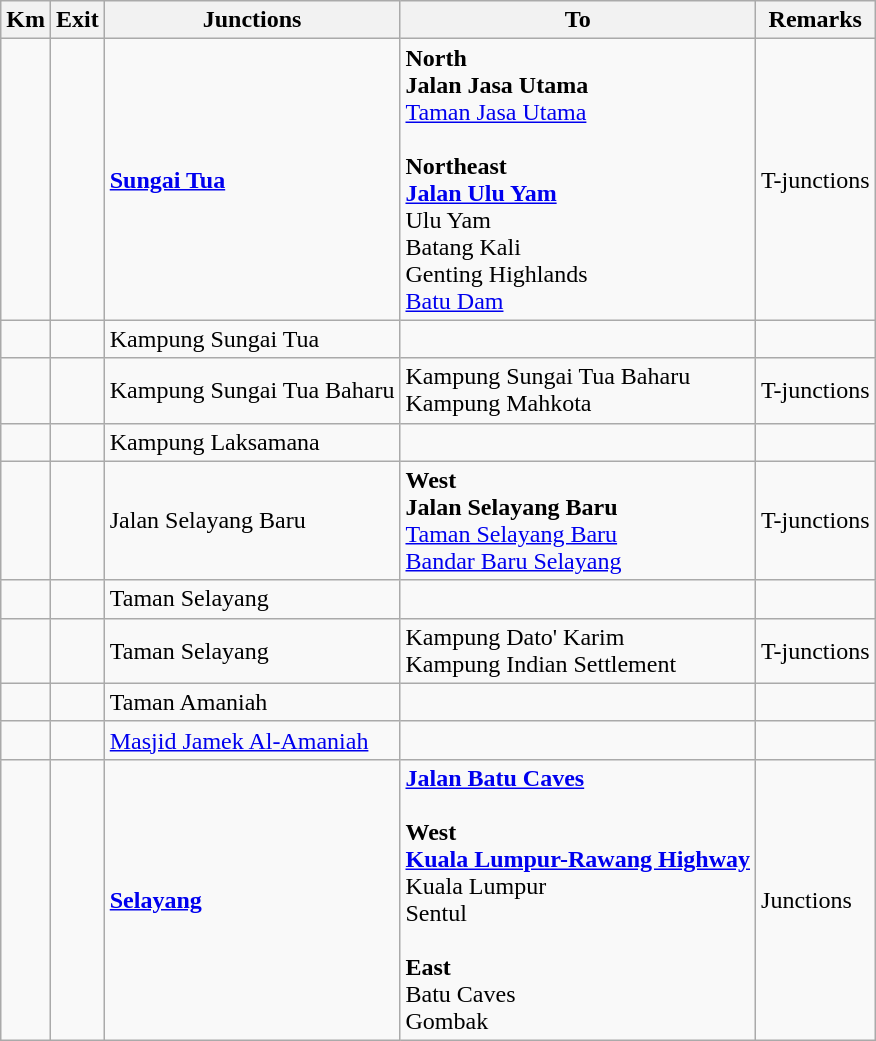<table class="wikitable">
<tr>
<th>Km</th>
<th>Exit</th>
<th>Junctions</th>
<th>To</th>
<th>Remarks</th>
</tr>
<tr>
<td></td>
<td></td>
<td><strong><a href='#'>Sungai Tua</a></strong></td>
<td><strong>North</strong><br><strong>Jalan Jasa Utama</strong><br><a href='#'>Taman Jasa Utama</a><br><br><strong>Northeast</strong><br> <strong><a href='#'>Jalan Ulu Yam</a></strong><br> Ulu Yam<br> Batang Kali<br> Genting Highlands<br><a href='#'>Batu Dam</a></td>
<td>T-junctions</td>
</tr>
<tr>
<td></td>
<td></td>
<td>Kampung Sungai Tua</td>
<td></td>
<td></td>
</tr>
<tr>
<td></td>
<td></td>
<td>Kampung Sungai Tua Baharu</td>
<td>Kampung Sungai Tua Baharu<br>Kampung Mahkota</td>
<td>T-junctions</td>
</tr>
<tr>
<td></td>
<td></td>
<td>Kampung Laksamana</td>
<td></td>
<td></td>
</tr>
<tr>
<td></td>
<td></td>
<td>Jalan Selayang Baru</td>
<td><strong>West</strong><br><strong>Jalan Selayang Baru</strong><br><a href='#'>Taman Selayang Baru</a><br><a href='#'>Bandar Baru Selayang</a></td>
<td>T-junctions</td>
</tr>
<tr>
<td></td>
<td></td>
<td>Taman Selayang</td>
<td></td>
<td></td>
</tr>
<tr>
<td></td>
<td></td>
<td>Taman Selayang</td>
<td>Kampung Dato' Karim<br>Kampung Indian Settlement</td>
<td>T-junctions</td>
</tr>
<tr>
<td></td>
<td></td>
<td>Taman Amaniah</td>
<td></td>
<td></td>
</tr>
<tr>
<td></td>
<td></td>
<td><a href='#'>Masjid Jamek Al-Amaniah</a></td>
<td></td>
<td></td>
</tr>
<tr>
<td></td>
<td></td>
<td><strong><a href='#'>Selayang</a></strong></td>
<td> <strong><a href='#'>Jalan Batu Caves</a></strong><br><br><strong>West</strong><br> <strong><a href='#'>Kuala Lumpur-Rawang Highway</a></strong><br> Kuala Lumpur<br> Sentul<br><br><strong>East</strong><br> Batu Caves<br> Gombak</td>
<td>Junctions</td>
</tr>
</table>
